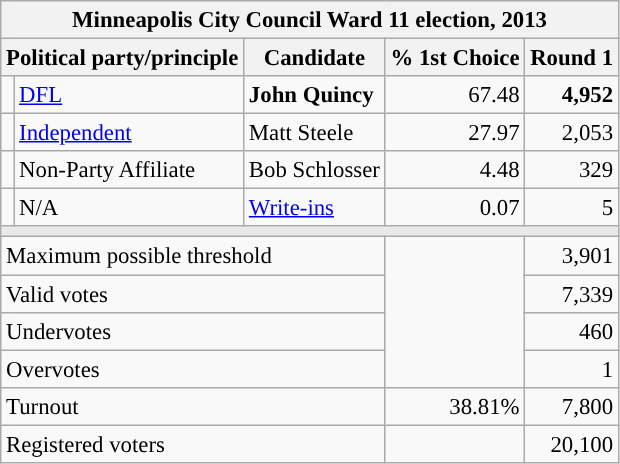<table class="wikitable" style="font-size:95%">
<tr>
<th colspan="5">Minneapolis City Council Ward 11 election, 2013</th>
</tr>
<tr>
<th colspan="2">Political party/principle</th>
<th>Candidate</th>
<th>% 1st Choice</th>
<th>Round 1</th>
</tr>
<tr>
<td style="background-color:"></td>
<td><a href='#'>DFL</a></td>
<td><strong>John Quincy</strong></td>
<td align="right">67.48</td>
<td align="right"><strong>4,952</strong></td>
</tr>
<tr>
<td style="background-color:"></td>
<td><a href='#'>Independent</a></td>
<td>Matt Steele</td>
<td align="right">27.97</td>
<td align="right">2,053</td>
</tr>
<tr>
<td style="background-color:"></td>
<td>Non-Party Affiliate</td>
<td>Bob Schlosser</td>
<td align="right">4.48</td>
<td align="right">329</td>
</tr>
<tr>
<td style="background-color:"></td>
<td>N/A</td>
<td><a href='#'>Write-ins</a></td>
<td align="right">0.07</td>
<td align="right">5</td>
</tr>
<tr>
<td colspan="5" style="background: #E9E9E9"></td>
</tr>
<tr>
<td colspan="3">Maximum possible threshold</td>
<td rowspan="4"></td>
<td align="right">3,901</td>
</tr>
<tr>
<td colspan="3">Valid votes</td>
<td align="right">7,339</td>
</tr>
<tr>
<td colspan="3">Undervotes</td>
<td align="right">460</td>
</tr>
<tr>
<td colspan="3">Overvotes</td>
<td align="right">1</td>
</tr>
<tr>
<td colspan="3">Turnout</td>
<td align="right">38.81%</td>
<td align="right">7,800</td>
</tr>
<tr>
<td colspan="3">Registered voters</td>
<td></td>
<td align="right">20,100</td>
</tr>
</table>
